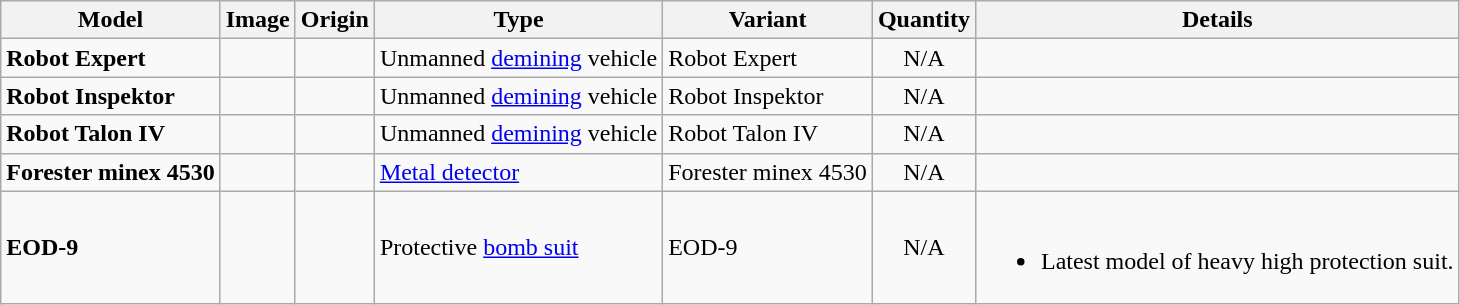<table class="wikitable">
<tr>
<th>Model</th>
<th>Image</th>
<th>Origin</th>
<th>Type</th>
<th>Variant</th>
<th>Quantity</th>
<th>Details</th>
</tr>
<tr>
<td><strong>Robot Expert</strong></td>
<td></td>
<td><small></small></td>
<td>Unmanned <a href='#'>demining</a> vehicle</td>
<td>Robot Expert</td>
<td style="text-align: center;">N/A</td>
<td></td>
</tr>
<tr>
<td><strong>Robot Inspektor</strong></td>
<td></td>
<td><small></small></td>
<td>Unmanned <a href='#'>demining</a> vehicle</td>
<td>Robot Inspektor</td>
<td style="text-align: center;">N/A</td>
<td></td>
</tr>
<tr>
<td><strong>Robot Talon IV</strong></td>
<td></td>
<td><small></small></td>
<td>Unmanned <a href='#'>demining</a> vehicle</td>
<td>Robot Talon IV</td>
<td style="text-align: center;">N/A</td>
<td></td>
</tr>
<tr>
<td><strong>Forester minex 4530</strong></td>
<td></td>
<td><small></small></td>
<td><a href='#'>Metal detector</a></td>
<td>Forester minex 4530</td>
<td style="text-align: center;">N/A</td>
<td></td>
</tr>
<tr>
<td><strong>EOD-9</strong></td>
<td></td>
<td><small></small></td>
<td>Protective <a href='#'>bomb suit</a></td>
<td>EOD-9</td>
<td style="text-align: center;">N/A</td>
<td><br><ul><li>Latest model of heavy high protection suit.</li></ul></td>
</tr>
</table>
